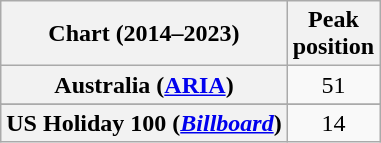<table class="wikitable sortable plainrowheaders" style="text-align:center">
<tr>
<th scope="col">Chart (2014–2023)</th>
<th scope="col">Peak<br>position</th>
</tr>
<tr>
<th scope="row">Australia (<a href='#'>ARIA</a>)</th>
<td>51</td>
</tr>
<tr>
</tr>
<tr>
</tr>
<tr>
</tr>
<tr>
</tr>
<tr>
</tr>
<tr>
</tr>
<tr>
<th scope="row">US Holiday 100 (<em><a href='#'>Billboard</a></em>)</th>
<td>14</td>
</tr>
</table>
